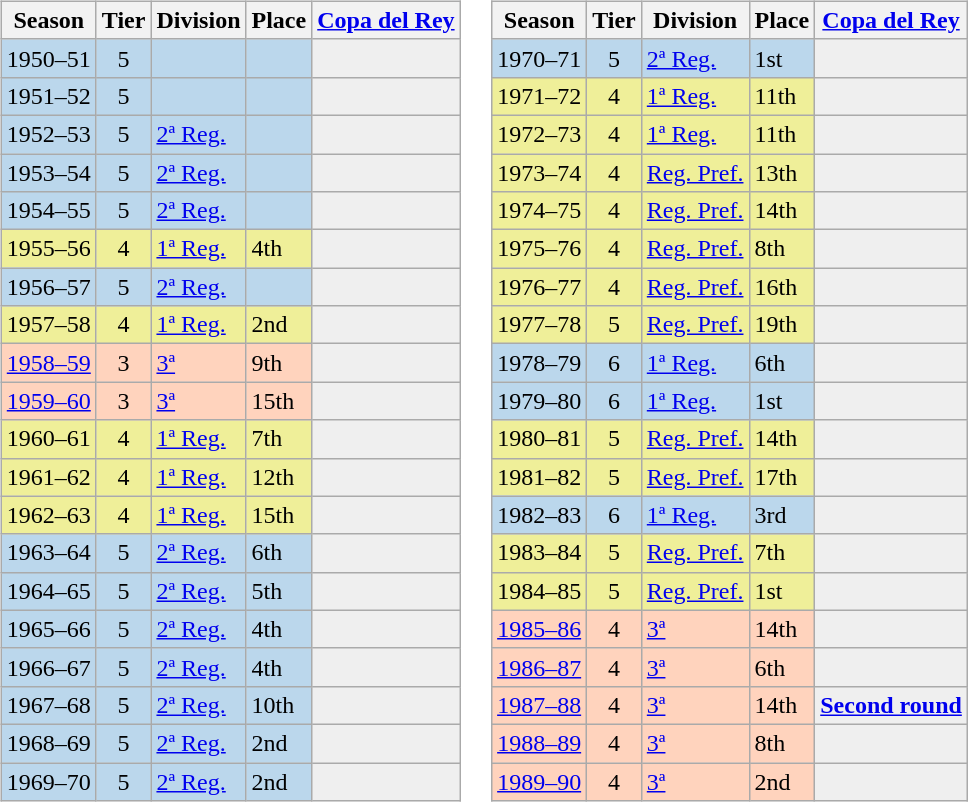<table>
<tr>
<td valign=top width=0%><br><table class="wikitable">
<tr style="background:#f0f6fa;">
<th>Season</th>
<th>Tier</th>
<th>Division</th>
<th>Place</th>
<th><a href='#'>Copa del Rey</a></th>
</tr>
<tr>
<td style="background:#BBD7EC;">1950–51</td>
<td style="background:#BBD7EC;" align="center">5</td>
<td style="background:#BBD7EC;"></td>
<td style="background:#BBD7EC;"></td>
<th style="background:#efefef;"></th>
</tr>
<tr>
<td style="background:#BBD7EC;">1951–52</td>
<td style="background:#BBD7EC;" align="center">5</td>
<td style="background:#BBD7EC;"></td>
<td style="background:#BBD7EC;"></td>
<th style="background:#efefef;"></th>
</tr>
<tr>
<td style="background:#BBD7EC;">1952–53</td>
<td style="background:#BBD7EC;" align="center">5</td>
<td style="background:#BBD7EC;"><a href='#'>2ª Reg.</a></td>
<td style="background:#BBD7EC;"></td>
<th style="background:#efefef;"></th>
</tr>
<tr>
<td style="background:#BBD7EC;">1953–54</td>
<td style="background:#BBD7EC;" align="center">5</td>
<td style="background:#BBD7EC;"><a href='#'>2ª Reg.</a></td>
<td style="background:#BBD7EC;"></td>
<th style="background:#efefef;"></th>
</tr>
<tr>
<td style="background:#BBD7EC;">1954–55</td>
<td style="background:#BBD7EC;" align="center">5</td>
<td style="background:#BBD7EC;"><a href='#'>2ª Reg.</a></td>
<td style="background:#BBD7EC;"></td>
<th style="background:#efefef;"></th>
</tr>
<tr>
<td style="background:#EFEF99;">1955–56</td>
<td style="background:#EFEF99;" align="center">4</td>
<td style="background:#EFEF99;"><a href='#'>1ª Reg.</a></td>
<td style="background:#EFEF99;">4th</td>
<td style="background:#efefef;"></td>
</tr>
<tr>
<td style="background:#BBD7EC;">1956–57</td>
<td style="background:#BBD7EC;" align="center">5</td>
<td style="background:#BBD7EC;"><a href='#'>2ª Reg.</a></td>
<td style="background:#BBD7EC;"></td>
<th style="background:#efefef;"></th>
</tr>
<tr>
<td style="background:#EFEF99;">1957–58</td>
<td style="background:#EFEF99;" align="center">4</td>
<td style="background:#EFEF99;"><a href='#'>1ª Reg.</a></td>
<td style="background:#EFEF99;">2nd</td>
<td style="background:#efefef;"></td>
</tr>
<tr>
<td style="background:#FFD3BD;"><a href='#'>1958–59</a></td>
<td style="background:#FFD3BD;" align="center">3</td>
<td style="background:#FFD3BD;"><a href='#'>3ª</a></td>
<td style="background:#FFD3BD;">9th</td>
<th style="background:#efefef;"></th>
</tr>
<tr>
<td style="background:#FFD3BD;"><a href='#'>1959–60</a></td>
<td style="background:#FFD3BD;" align="center">3</td>
<td style="background:#FFD3BD;"><a href='#'>3ª</a></td>
<td style="background:#FFD3BD;">15th</td>
<th style="background:#efefef;"></th>
</tr>
<tr>
<td style="background:#EFEF99;">1960–61</td>
<td style="background:#EFEF99;" align="center">4</td>
<td style="background:#EFEF99;"><a href='#'>1ª Reg.</a></td>
<td style="background:#EFEF99;">7th</td>
<td style="background:#efefef;"></td>
</tr>
<tr>
<td style="background:#EFEF99;">1961–62</td>
<td style="background:#EFEF99;" align="center">4</td>
<td style="background:#EFEF99;"><a href='#'>1ª Reg.</a></td>
<td style="background:#EFEF99;">12th</td>
<td style="background:#efefef;"></td>
</tr>
<tr>
<td style="background:#EFEF99;">1962–63</td>
<td style="background:#EFEF99;" align="center">4</td>
<td style="background:#EFEF99;"><a href='#'>1ª Reg.</a></td>
<td style="background:#EFEF99;">15th</td>
<td style="background:#efefef;"></td>
</tr>
<tr>
<td style="background:#BBD7EC;">1963–64</td>
<td style="background:#BBD7EC;" align="center">5</td>
<td style="background:#BBD7EC;"><a href='#'>2ª Reg.</a></td>
<td style="background:#BBD7EC;">6th</td>
<th style="background:#efefef;"></th>
</tr>
<tr>
<td style="background:#BBD7EC;">1964–65</td>
<td style="background:#BBD7EC;" align="center">5</td>
<td style="background:#BBD7EC;"><a href='#'>2ª Reg.</a></td>
<td style="background:#BBD7EC;">5th</td>
<th style="background:#efefef;"></th>
</tr>
<tr>
<td style="background:#BBD7EC;">1965–66</td>
<td style="background:#BBD7EC;" align="center">5</td>
<td style="background:#BBD7EC;"><a href='#'>2ª Reg.</a></td>
<td style="background:#BBD7EC;">4th</td>
<th style="background:#efefef;"></th>
</tr>
<tr>
<td style="background:#BBD7EC;">1966–67</td>
<td style="background:#BBD7EC;" align="center">5</td>
<td style="background:#BBD7EC;"><a href='#'>2ª Reg.</a></td>
<td style="background:#BBD7EC;">4th</td>
<th style="background:#efefef;"></th>
</tr>
<tr>
<td style="background:#BBD7EC;">1967–68</td>
<td style="background:#BBD7EC;" align="center">5</td>
<td style="background:#BBD7EC;"><a href='#'>2ª Reg.</a></td>
<td style="background:#BBD7EC;">10th</td>
<th style="background:#efefef;"></th>
</tr>
<tr>
<td style="background:#BBD7EC;">1968–69</td>
<td style="background:#BBD7EC;" align="center">5</td>
<td style="background:#BBD7EC;"><a href='#'>2ª Reg.</a></td>
<td style="background:#BBD7EC;">2nd</td>
<th style="background:#efefef;"></th>
</tr>
<tr>
<td style="background:#BBD7EC;">1969–70</td>
<td style="background:#BBD7EC;" align="center">5</td>
<td style="background:#BBD7EC;"><a href='#'>2ª Reg.</a></td>
<td style="background:#BBD7EC;">2nd</td>
<th style="background:#efefef;"></th>
</tr>
</table>
</td>
<td valign=top width=0%><br><table class="wikitable">
<tr style="background:#f0f6fa;">
<th>Season</th>
<th>Tier</th>
<th>Division</th>
<th>Place</th>
<th><a href='#'>Copa del Rey</a></th>
</tr>
<tr>
<td style="background:#BBD7EC;">1970–71</td>
<td style="background:#BBD7EC;" align="center">5</td>
<td style="background:#BBD7EC;"><a href='#'>2ª Reg.</a></td>
<td style="background:#BBD7EC;">1st</td>
<th style="background:#efefef;"></th>
</tr>
<tr>
<td style="background:#EFEF99;">1971–72</td>
<td style="background:#EFEF99;" align="center">4</td>
<td style="background:#EFEF99;"><a href='#'>1ª Reg.</a></td>
<td style="background:#EFEF99;">11th</td>
<td style="background:#efefef;"></td>
</tr>
<tr>
<td style="background:#EFEF99;">1972–73</td>
<td style="background:#EFEF99;" align="center">4</td>
<td style="background:#EFEF99;"><a href='#'>1ª Reg.</a></td>
<td style="background:#EFEF99;">11th</td>
<td style="background:#efefef;"></td>
</tr>
<tr>
<td style="background:#EFEF99;">1973–74</td>
<td style="background:#EFEF99;" align="center">4</td>
<td style="background:#EFEF99;"><a href='#'>Reg. Pref.</a></td>
<td style="background:#EFEF99;">13th</td>
<td style="background:#efefef;"></td>
</tr>
<tr>
<td style="background:#EFEF99;">1974–75</td>
<td style="background:#EFEF99;" align="center">4</td>
<td style="background:#EFEF99;"><a href='#'>Reg. Pref.</a></td>
<td style="background:#EFEF99;">14th</td>
<td style="background:#efefef;"></td>
</tr>
<tr>
<td style="background:#EFEF99;">1975–76</td>
<td style="background:#EFEF99;" align="center">4</td>
<td style="background:#EFEF99;"><a href='#'>Reg. Pref.</a></td>
<td style="background:#EFEF99;">8th</td>
<td style="background:#efefef;"></td>
</tr>
<tr>
<td style="background:#EFEF99;">1976–77</td>
<td style="background:#EFEF99;" align="center">4</td>
<td style="background:#EFEF99;"><a href='#'>Reg. Pref.</a></td>
<td style="background:#EFEF99;">16th</td>
<td style="background:#efefef;"></td>
</tr>
<tr>
<td style="background:#EFEF99;">1977–78</td>
<td style="background:#EFEF99;" align="center">5</td>
<td style="background:#EFEF99;"><a href='#'>Reg. Pref.</a></td>
<td style="background:#EFEF99;">19th</td>
<td style="background:#efefef;"></td>
</tr>
<tr>
<td style="background:#BBD7EC;">1978–79</td>
<td style="background:#BBD7EC;" align="center">6</td>
<td style="background:#BBD7EC;"><a href='#'>1ª Reg.</a></td>
<td style="background:#BBD7EC;">6th</td>
<th style="background:#efefef;"></th>
</tr>
<tr>
<td style="background:#BBD7EC;">1979–80</td>
<td style="background:#BBD7EC;" align="center">6</td>
<td style="background:#BBD7EC;"><a href='#'>1ª Reg.</a></td>
<td style="background:#BBD7EC;">1st</td>
<th style="background:#efefef;"></th>
</tr>
<tr>
<td style="background:#EFEF99;">1980–81</td>
<td style="background:#EFEF99;" align="center">5</td>
<td style="background:#EFEF99;"><a href='#'>Reg. Pref.</a></td>
<td style="background:#EFEF99;">14th</td>
<td style="background:#efefef;"></td>
</tr>
<tr>
<td style="background:#EFEF99;">1981–82</td>
<td style="background:#EFEF99;" align="center">5</td>
<td style="background:#EFEF99;"><a href='#'>Reg. Pref.</a></td>
<td style="background:#EFEF99;">17th</td>
<td style="background:#efefef;"></td>
</tr>
<tr>
<td style="background:#BBD7EC;">1982–83</td>
<td style="background:#BBD7EC;" align="center">6</td>
<td style="background:#BBD7EC;"><a href='#'>1ª Reg.</a></td>
<td style="background:#BBD7EC;">3rd</td>
<th style="background:#efefef;"></th>
</tr>
<tr>
<td style="background:#EFEF99;">1983–84</td>
<td style="background:#EFEF99;" align="center">5</td>
<td style="background:#EFEF99;"><a href='#'>Reg. Pref.</a></td>
<td style="background:#EFEF99;">7th</td>
<td style="background:#efefef;"></td>
</tr>
<tr>
<td style="background:#EFEF99;">1984–85</td>
<td style="background:#EFEF99;" align="center">5</td>
<td style="background:#EFEF99;"><a href='#'>Reg. Pref.</a></td>
<td style="background:#EFEF99;">1st</td>
<td style="background:#efefef;"></td>
</tr>
<tr>
<td style="background:#FFD3BD;"><a href='#'>1985–86</a></td>
<td style="background:#FFD3BD;" align="center">4</td>
<td style="background:#FFD3BD;"><a href='#'>3ª</a></td>
<td style="background:#FFD3BD;">14th</td>
<th style="background:#efefef;"></th>
</tr>
<tr>
<td style="background:#FFD3BD;"><a href='#'>1986–87</a></td>
<td style="background:#FFD3BD;" align="center">4</td>
<td style="background:#FFD3BD;"><a href='#'>3ª</a></td>
<td style="background:#FFD3BD;">6th</td>
<th style="background:#efefef;"></th>
</tr>
<tr>
<td style="background:#FFD3BD;"><a href='#'>1987–88</a></td>
<td style="background:#FFD3BD;" align="center">4</td>
<td style="background:#FFD3BD;"><a href='#'>3ª</a></td>
<td style="background:#FFD3BD;">14th</td>
<th style="background:#efefef;"><a href='#'>Second round</a></th>
</tr>
<tr>
<td style="background:#FFD3BD;"><a href='#'>1988–89</a></td>
<td style="background:#FFD3BD;" align="center">4</td>
<td style="background:#FFD3BD;"><a href='#'>3ª</a></td>
<td style="background:#FFD3BD;">8th</td>
<th style="background:#efefef;"></th>
</tr>
<tr>
<td style="background:#FFD3BD;"><a href='#'>1989–90</a></td>
<td style="background:#FFD3BD;" align="center">4</td>
<td style="background:#FFD3BD;"><a href='#'>3ª</a></td>
<td style="background:#FFD3BD;">2nd</td>
<th style="background:#efefef;"></th>
</tr>
</table>
</td>
</tr>
</table>
